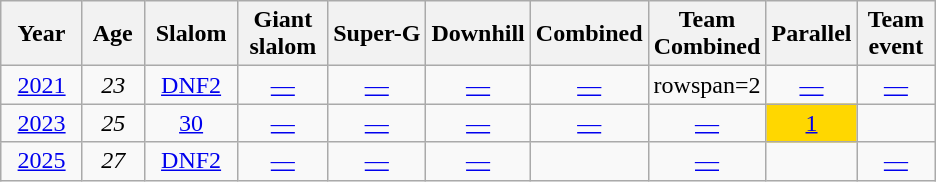<table class=wikitable style="text-align:center">
<tr>
<th>  Year  </th>
<th> Age </th>
<th> Slalom </th>
<th> Giant <br> slalom </th>
<th>Super-G</th>
<th>Downhill</th>
<th>Combined</th>
<th>Team<br>Combined</th>
<th>Parallel</th>
<th>Team<br> event </th>
</tr>
<tr>
<td><a href='#'>2021</a></td>
<td><em>23</em></td>
<td><a href='#'>DNF2</a></td>
<td><a href='#'>—</a></td>
<td><a href='#'>—</a></td>
<td><a href='#'>—</a></td>
<td><a href='#'>—</a></td>
<td>rowspan=2</td>
<td><a href='#'>—</a></td>
<td><a href='#'>—</a></td>
</tr>
<tr>
<td><a href='#'>2023</a></td>
<td><em>25</em></td>
<td><a href='#'>30</a></td>
<td><a href='#'>—</a></td>
<td><a href='#'>—</a></td>
<td><a href='#'>—</a></td>
<td><a href='#'>—</a></td>
<td><a href='#'>—</a></td>
<td style="background:gold;"><a href='#'>1</a></td>
</tr>
<tr>
<td><a href='#'>2025</a></td>
<td><em>27</em></td>
<td><a href='#'>DNF2</a></td>
<td><a href='#'>—</a></td>
<td><a href='#'>—</a></td>
<td><a href='#'>—</a></td>
<td></td>
<td><a href='#'>—</a></td>
<td></td>
<td><a href='#'>—</a></td>
</tr>
</table>
